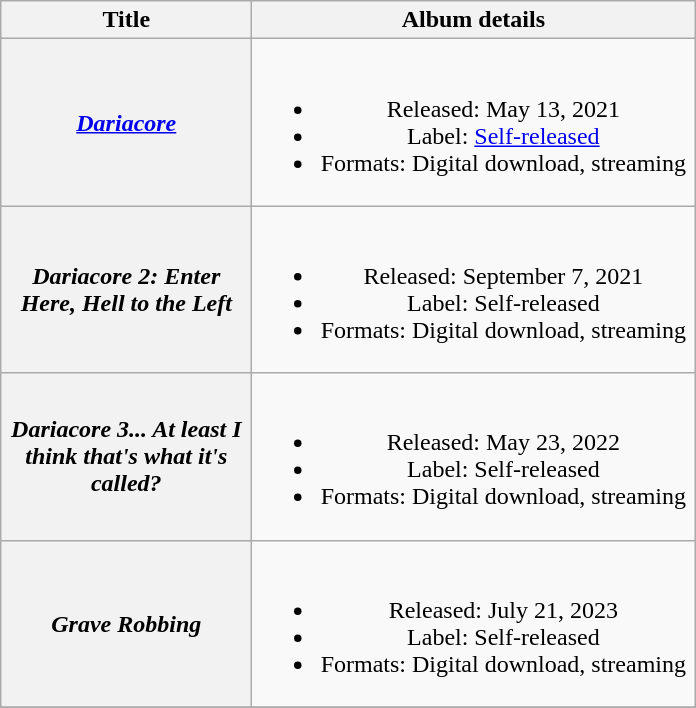<table class="wikitable plainrowheaders" style="text-align:center;">
<tr>
<th scope="col" style="width:10em;">Title</th>
<th scope="col" style="width:18em;">Album details</th>
</tr>
<tr>
<th scope="row"><em><a href='#'>Dariacore</a></em></th>
<td><br><ul><li>Released: May 13, 2021</li><li>Label: <a href='#'>Self-released</a></li><li>Formats: Digital download, streaming</li></ul></td>
</tr>
<tr>
<th scope="row"><em>Dariacore 2: Enter Here, Hell to the Left</em></th>
<td><br><ul><li>Released: September 7, 2021</li><li>Label: Self-released</li><li>Formats: Digital download, streaming</li></ul></td>
</tr>
<tr>
<th scope="row"><em>Dariacore 3... At least I think that's what it's called?</em></th>
<td><br><ul><li>Released: May 23, 2022</li><li>Label: Self-released</li><li>Formats: Digital download, streaming</li></ul></td>
</tr>
<tr>
<th scope="row"><em>Grave Robbing</em></th>
<td><br><ul><li>Released: July 21, 2023</li><li>Label: Self-released</li><li>Formats: Digital download, streaming</li></ul></td>
</tr>
<tr>
</tr>
</table>
